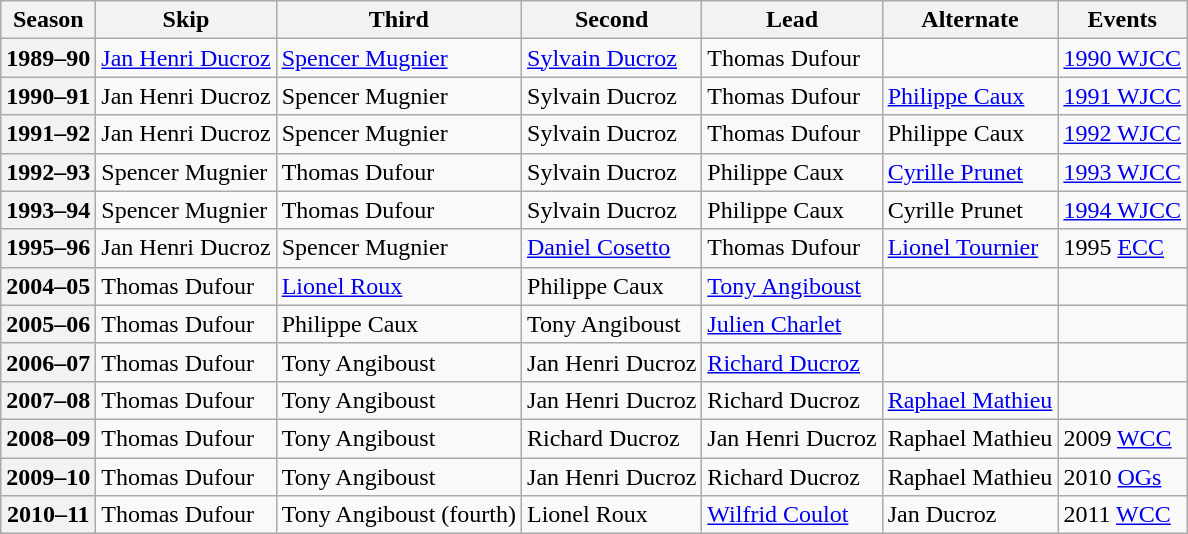<table class="wikitable">
<tr>
<th scope="col">Season</th>
<th scope="col">Skip</th>
<th scope="col">Third</th>
<th scope="col">Second</th>
<th scope="col">Lead</th>
<th scope="col">Alternate</th>
<th scope="col">Events</th>
</tr>
<tr>
<th scope="row">1989–90</th>
<td><a href='#'>Jan Henri Ducroz</a></td>
<td><a href='#'>Spencer Mugnier</a></td>
<td><a href='#'>Sylvain Ducroz</a></td>
<td>Thomas Dufour</td>
<td></td>
<td><a href='#'>1990 WJCC</a></td>
</tr>
<tr>
<th scope="row">1990–91</th>
<td>Jan Henri Ducroz</td>
<td>Spencer Mugnier</td>
<td>Sylvain Ducroz</td>
<td>Thomas Dufour</td>
<td><a href='#'>Philippe Caux</a></td>
<td><a href='#'>1991 WJCC</a></td>
</tr>
<tr>
<th scope="row">1991–92</th>
<td>Jan Henri Ducroz</td>
<td>Spencer Mugnier</td>
<td>Sylvain Ducroz</td>
<td>Thomas Dufour</td>
<td>Philippe Caux</td>
<td><a href='#'>1992 WJCC</a></td>
</tr>
<tr>
<th scope="row">1992–93</th>
<td>Spencer Mugnier</td>
<td>Thomas Dufour</td>
<td>Sylvain Ducroz</td>
<td>Philippe Caux</td>
<td><a href='#'>Cyrille Prunet</a></td>
<td><a href='#'>1993 WJCC</a></td>
</tr>
<tr>
<th scope="row">1993–94</th>
<td>Spencer Mugnier</td>
<td>Thomas Dufour</td>
<td>Sylvain Ducroz</td>
<td>Philippe Caux</td>
<td>Cyrille Prunet</td>
<td><a href='#'>1994 WJCC</a></td>
</tr>
<tr>
<th scope="row">1995–96</th>
<td>Jan Henri Ducroz</td>
<td>Spencer Mugnier</td>
<td><a href='#'>Daniel Cosetto</a></td>
<td>Thomas Dufour</td>
<td><a href='#'>Lionel Tournier</a></td>
<td>1995 <a href='#'>ECC</a></td>
</tr>
<tr>
<th scope="row">2004–05</th>
<td>Thomas Dufour</td>
<td><a href='#'>Lionel Roux</a></td>
<td>Philippe Caux</td>
<td><a href='#'>Tony Angiboust</a></td>
<td></td>
<td></td>
</tr>
<tr>
<th scope="row">2005–06</th>
<td>Thomas Dufour</td>
<td>Philippe Caux</td>
<td>Tony Angiboust</td>
<td><a href='#'>Julien Charlet</a></td>
<td></td>
<td></td>
</tr>
<tr>
<th scope="row">2006–07</th>
<td>Thomas Dufour</td>
<td>Tony Angiboust</td>
<td>Jan Henri Ducroz</td>
<td><a href='#'>Richard Ducroz</a></td>
<td></td>
<td></td>
</tr>
<tr>
<th scope="row">2007–08</th>
<td>Thomas Dufour</td>
<td>Tony Angiboust</td>
<td>Jan Henri Ducroz</td>
<td>Richard Ducroz</td>
<td><a href='#'>Raphael Mathieu</a></td>
<td></td>
</tr>
<tr>
<th scope="row">2008–09</th>
<td>Thomas Dufour</td>
<td>Tony Angiboust</td>
<td>Richard Ducroz</td>
<td>Jan Henri Ducroz</td>
<td>Raphael Mathieu</td>
<td>2009 <a href='#'>WCC</a></td>
</tr>
<tr>
<th scope="row">2009–10</th>
<td>Thomas Dufour</td>
<td>Tony Angiboust</td>
<td>Jan Henri Ducroz</td>
<td>Richard Ducroz</td>
<td>Raphael Mathieu</td>
<td>2010 <a href='#'>OGs</a></td>
</tr>
<tr>
<th scope="row">2010–11</th>
<td>Thomas Dufour</td>
<td>Tony Angiboust (fourth)</td>
<td>Lionel Roux</td>
<td><a href='#'>Wilfrid Coulot</a></td>
<td>Jan Ducroz</td>
<td>2011 <a href='#'>WCC</a></td>
</tr>
</table>
